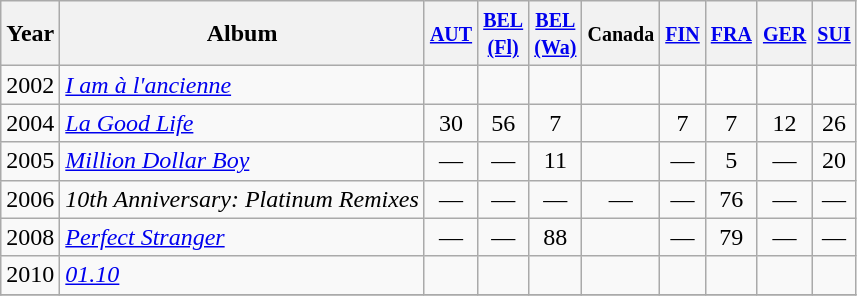<table class="wikitable">
<tr>
<th>Year</th>
<th>Album</th>
<th><small><a href='#'>AUT</a></small></th>
<th><small><a href='#'>BEL <br> (Fl)</a></small></th>
<th><small><a href='#'>BEL <br> (Wa)</a></small></th>
<th><small>Canada</small></th>
<th><small><a href='#'>FIN</a></small></th>
<th><small><a href='#'>FRA</a><br></small></th>
<th><small><a href='#'>GER</a></small></th>
<th><small><a href='#'>SUI</a><br></small></th>
</tr>
<tr>
<td>2002</td>
<td><em><a href='#'>I am à l'ancienne</a></em></td>
<td align="center"></td>
<td align="center"></td>
<td align="center"></td>
<td align="center"></td>
<td align="center"></td>
<td align="center"></td>
<td align="center"></td>
<td align="center"></td>
</tr>
<tr>
<td>2004</td>
<td><em><a href='#'>La Good Life</a></em></td>
<td align="center">30</td>
<td align="center">56</td>
<td align="center">7</td>
<td align="center"></td>
<td align="center">7</td>
<td align="center">7</td>
<td align="center">12</td>
<td align="center">26</td>
</tr>
<tr>
<td>2005</td>
<td><em><a href='#'>Million Dollar Boy</a></em></td>
<td align="center">—</td>
<td align="center">—</td>
<td align="center">11</td>
<td align="center"></td>
<td align="center">—</td>
<td align="center">5</td>
<td align="center">—</td>
<td align="center">20</td>
</tr>
<tr>
<td>2006</td>
<td><em>10th Anniversary: Platinum Remixes</em></td>
<td align="center">—</td>
<td align="center">—</td>
<td align="center">—</td>
<td align="center">—</td>
<td align="center">—</td>
<td align="center">76</td>
<td align="center">—</td>
<td align="center">—</td>
</tr>
<tr>
<td>2008</td>
<td><em><a href='#'>Perfect Stranger</a></em></td>
<td align="center">—</td>
<td align="center">—</td>
<td align="center">88</td>
<td align="center"></td>
<td align="center">—</td>
<td align="center">79</td>
<td align="center">—</td>
<td align="center">—</td>
</tr>
<tr>
<td>2010</td>
<td><em><a href='#'>01.10</a></em></td>
<td align="center"></td>
<td align="center"></td>
<td align="center"></td>
<td align="center"></td>
<td align="center"></td>
<td align="center"></td>
<td align="center"></td>
<td align="center"></td>
</tr>
<tr>
</tr>
</table>
